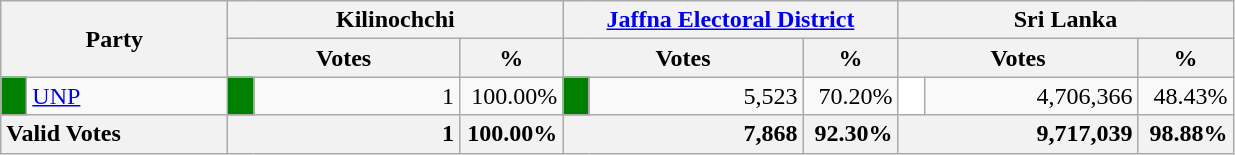<table class="wikitable">
<tr>
<th colspan="2" width="144px"rowspan="2">Party</th>
<th colspan="3" width="216px">Kilinochchi</th>
<th colspan="3" width="216px"><a href='#'>Jaffna Electoral District</a></th>
<th colspan="3" width="216px">Sri Lanka</th>
</tr>
<tr>
<th colspan="2" width="144px">Votes</th>
<th>%</th>
<th colspan="2" width="144px">Votes</th>
<th>%</th>
<th colspan="2" width="144px">Votes</th>
<th>%</th>
</tr>
<tr>
<td style="background-color:green;" width="10px"></td>
<td style="text-align:left;"><a href='#'>UNP</a></td>
<td style="background-color:green;" width="10px"></td>
<td style="text-align:right;">1</td>
<td style="text-align:right;">100.00%</td>
<td style="background-color:green;" width="10px"></td>
<td style="text-align:right;">5,523</td>
<td style="text-align:right;">70.20%</td>
<td style="background-color:white;" width="10px"></td>
<td style="text-align:right;">4,706,366</td>
<td style="text-align:right;">48.43%</td>
</tr>
<tr>
<th colspan="2" width="144px"style="text-align:left;">Valid Votes</th>
<th style="text-align:right;"colspan="2" width="144px">1</th>
<th style="text-align:right;">100.00%</th>
<th style="text-align:right;"colspan="2" width="144px">7,868</th>
<th style="text-align:right;">92.30%</th>
<th style="text-align:right;"colspan="2" width="144px">9,717,039</th>
<th style="text-align:right;">98.88%</th>
</tr>
</table>
